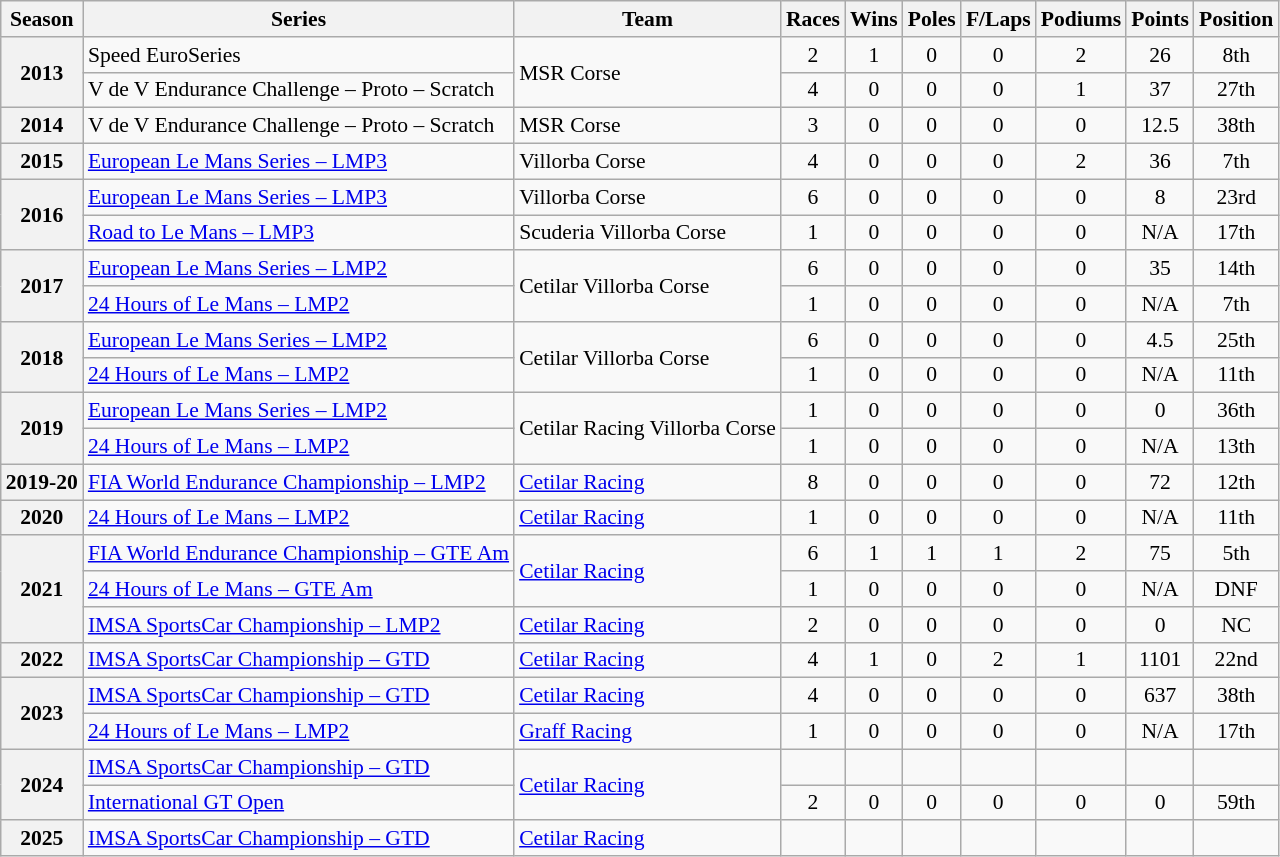<table class="wikitable" style="font-size: 90%; text-align:center">
<tr>
<th>Season</th>
<th>Series</th>
<th>Team</th>
<th>Races</th>
<th>Wins</th>
<th>Poles</th>
<th>F/Laps</th>
<th>Podiums</th>
<th>Points</th>
<th>Position</th>
</tr>
<tr>
<th rowspan=2>2013</th>
<td align=left>Speed EuroSeries</td>
<td rowspan="2" align="left">MSR Corse</td>
<td>2</td>
<td>1</td>
<td>0</td>
<td>0</td>
<td>2</td>
<td>26</td>
<td>8th</td>
</tr>
<tr>
<td align=left>V de V Endurance Challenge – Proto – Scratch</td>
<td>4</td>
<td>0</td>
<td>0</td>
<td>0</td>
<td>1</td>
<td>37</td>
<td>27th</td>
</tr>
<tr>
<th>2014</th>
<td align=left>V de V Endurance Challenge – Proto – Scratch</td>
<td align=left>MSR Corse</td>
<td>3</td>
<td>0</td>
<td>0</td>
<td>0</td>
<td>0</td>
<td>12.5</td>
<td>38th</td>
</tr>
<tr>
<th>2015</th>
<td align=left><a href='#'>European Le Mans Series – LMP3</a></td>
<td align=left>Villorba Corse</td>
<td>4</td>
<td>0</td>
<td>0</td>
<td>0</td>
<td>2</td>
<td>36</td>
<td>7th</td>
</tr>
<tr>
<th rowspan=2>2016</th>
<td align=left><a href='#'>European Le Mans Series – LMP3</a></td>
<td align=left>Villorba Corse</td>
<td>6</td>
<td>0</td>
<td>0</td>
<td>0</td>
<td>0</td>
<td>8</td>
<td>23rd</td>
</tr>
<tr>
<td align=left><a href='#'>Road to Le Mans – LMP3</a></td>
<td align=left>Scuderia Villorba Corse</td>
<td>1</td>
<td>0</td>
<td>0</td>
<td>0</td>
<td>0</td>
<td>N/A</td>
<td>17th</td>
</tr>
<tr>
<th rowspan=2>2017</th>
<td align=left><a href='#'>European Le Mans Series – LMP2</a></td>
<td rowspan="2" align="left">Cetilar Villorba Corse</td>
<td>6</td>
<td>0</td>
<td>0</td>
<td>0</td>
<td>0</td>
<td>35</td>
<td>14th</td>
</tr>
<tr>
<td align=left><a href='#'>24 Hours of Le Mans – LMP2</a></td>
<td>1</td>
<td>0</td>
<td>0</td>
<td>0</td>
<td>0</td>
<td>N/A</td>
<td>7th</td>
</tr>
<tr>
<th rowspan=2>2018</th>
<td align=left><a href='#'>European Le Mans Series – LMP2</a></td>
<td rowspan="2" align="left">Cetilar Villorba Corse</td>
<td>6</td>
<td>0</td>
<td>0</td>
<td>0</td>
<td>0</td>
<td>4.5</td>
<td>25th</td>
</tr>
<tr>
<td align=left><a href='#'>24 Hours of Le Mans – LMP2</a></td>
<td>1</td>
<td>0</td>
<td>0</td>
<td>0</td>
<td>0</td>
<td>N/A</td>
<td>11th</td>
</tr>
<tr>
<th rowspan=2>2019</th>
<td align=left><a href='#'>European Le Mans Series – LMP2</a></td>
<td rowspan="2" align="left">Cetilar Racing Villorba Corse</td>
<td>1</td>
<td>0</td>
<td>0</td>
<td>0</td>
<td>0</td>
<td>0</td>
<td>36th</td>
</tr>
<tr>
<td align=left><a href='#'>24 Hours of Le Mans – LMP2</a></td>
<td>1</td>
<td>0</td>
<td>0</td>
<td>0</td>
<td>0</td>
<td>N/A</td>
<td>13th</td>
</tr>
<tr>
<th>2019-20</th>
<td align="left"><a href='#'>FIA World Endurance Championship – LMP2</a></td>
<td align="left"><a href='#'>Cetilar Racing</a></td>
<td>8</td>
<td>0</td>
<td>0</td>
<td>0</td>
<td>0</td>
<td>72</td>
<td>12th</td>
</tr>
<tr>
<th>2020</th>
<td align=left><a href='#'>24 Hours of Le Mans – LMP2</a></td>
<td align=left><a href='#'>Cetilar Racing</a></td>
<td>1</td>
<td>0</td>
<td>0</td>
<td>0</td>
<td>0</td>
<td>N/A</td>
<td>11th</td>
</tr>
<tr>
<th rowspan="3">2021</th>
<td align="left"><a href='#'>FIA World Endurance Championship – GTE Am</a></td>
<td rowspan="2" align=left><a href='#'>Cetilar Racing</a></td>
<td>6</td>
<td>1</td>
<td>1</td>
<td>1</td>
<td>2</td>
<td>75</td>
<td>5th</td>
</tr>
<tr>
<td align=left><a href='#'>24 Hours of Le Mans – GTE Am</a></td>
<td>1</td>
<td>0</td>
<td>0</td>
<td>0</td>
<td>0</td>
<td>N/A</td>
<td>DNF</td>
</tr>
<tr>
<td align="left"><a href='#'>IMSA SportsCar Championship – LMP2</a></td>
<td align=left><a href='#'>Cetilar Racing</a></td>
<td>2</td>
<td>0</td>
<td>0</td>
<td>0</td>
<td>0</td>
<td>0</td>
<td>NC</td>
</tr>
<tr>
<th>2022</th>
<td align=left><a href='#'>IMSA SportsCar Championship – GTD</a></td>
<td align=left><a href='#'>Cetilar Racing</a></td>
<td>4</td>
<td>1</td>
<td>0</td>
<td>2</td>
<td>1</td>
<td>1101</td>
<td>22nd</td>
</tr>
<tr>
<th rowspan="2">2023</th>
<td align=left><a href='#'>IMSA SportsCar Championship – GTD</a></td>
<td align=left><a href='#'>Cetilar Racing</a></td>
<td>4</td>
<td>0</td>
<td>0</td>
<td>0</td>
<td>0</td>
<td>637</td>
<td>38th</td>
</tr>
<tr>
<td align=left><a href='#'>24 Hours of Le Mans – LMP2</a></td>
<td align=left><a href='#'>Graff Racing</a></td>
<td>1</td>
<td>0</td>
<td>0</td>
<td>0</td>
<td>0</td>
<td>N/A</td>
<td>17th</td>
</tr>
<tr>
<th rowspan="2">2024</th>
<td align=left><a href='#'>IMSA SportsCar Championship – GTD</a></td>
<td rowspan="2" align="left"><a href='#'>Cetilar Racing</a></td>
<td></td>
<td></td>
<td></td>
<td></td>
<td></td>
<td></td>
<td></td>
</tr>
<tr>
<td align=left><a href='#'>International GT Open</a></td>
<td>2</td>
<td>0</td>
<td>0</td>
<td>0</td>
<td>0</td>
<td>0</td>
<td>59th</td>
</tr>
<tr>
<th>2025</th>
<td align=left><a href='#'>IMSA SportsCar Championship – GTD</a></td>
<td align=left><a href='#'>Cetilar Racing</a></td>
<td></td>
<td></td>
<td></td>
<td></td>
<td></td>
<td></td>
<td></td>
</tr>
</table>
